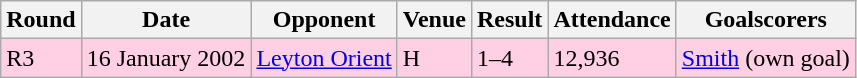<table class="wikitable">
<tr>
<th>Round</th>
<th>Date</th>
<th>Opponent</th>
<th>Venue</th>
<th>Result</th>
<th>Attendance</th>
<th>Goalscorers</th>
</tr>
<tr style="background-color: #ffd0e3;">
<td>R3</td>
<td>16 January 2002</td>
<td><a href='#'>Leyton Orient</a></td>
<td>H</td>
<td>1–4</td>
<td>12,936</td>
<td><a href='#'>Smith</a> (own goal)</td>
</tr>
</table>
